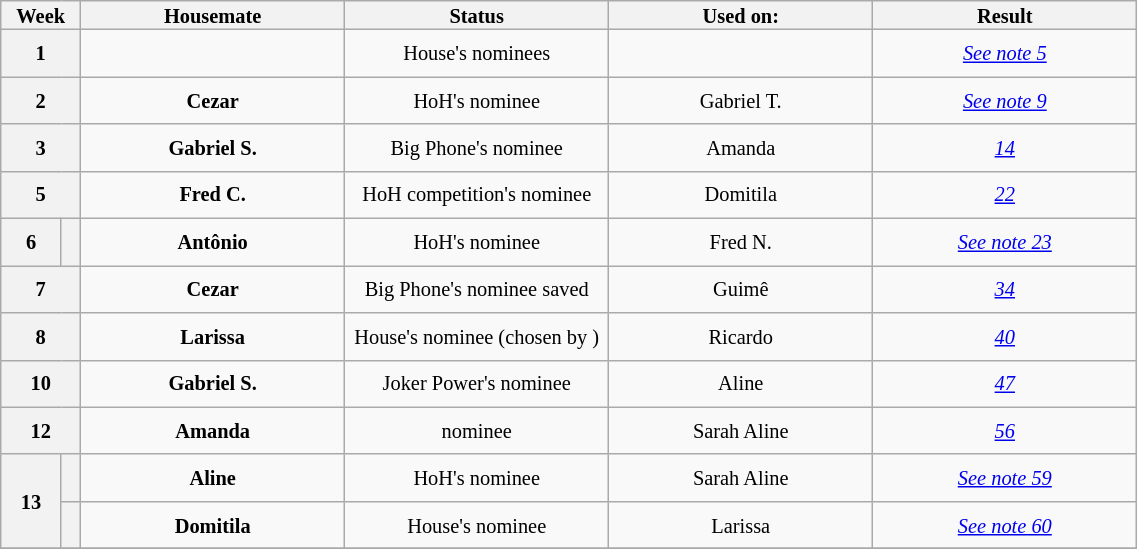<table class="wikitable" style="width:60%; text-align:center; font-size:85%; line-height:13px;">
<tr>
<th width="03.00%" colspan=2>Week</th>
<th width="14.25%">Housemate</th>
<th width="14.25%">Status</th>
<th width="14.25%">Used on:</th>
<th width="14.25%">Result</th>
</tr>
<tr>
<th colspan=2 style="height:25px">1</th>
<td><strong></strong></td>
<td>House's nominees</td>
<td></td>
<td><em><a href='#'>See note 5</a></em></td>
</tr>
<tr>
<th colspan=2 style="height:25px">2</th>
<td><strong>Cezar</strong></td>
<td>HoH's nominee</td>
<td>Gabriel T.</td>
<td><em><a href='#'>See note 9</a></em></td>
</tr>
<tr>
<th colspan=2 style="height:25px">3</th>
<td><strong>Gabriel S.</strong></td>
<td>Big Phone's nominee</td>
<td>Amanda</td>
<td><em><a href='#'> 14</a></em></td>
</tr>
<tr>
<th colspan=2 style="height:25px">5</th>
<td><strong>Fred C.</strong></td>
<td>HoH competition's nominee</td>
<td>Domitila</td>
<td><em><a href='#'> 22</a></em></td>
</tr>
<tr>
<th style="height:25px">6</th>
<th style="height:25px"></th>
<td><strong>Antônio</strong></td>
<td>HoH's nominee</td>
<td>Fred N.</td>
<td><em><a href='#'>See note 23</a></em></td>
</tr>
<tr>
<th colspan=2 style="height:25px">7</th>
<td><strong>Cezar</strong></td>
<td>Big Phone's nominee saved</td>
<td>Guimê</td>
<td><em><a href='#'> 34</a></em></td>
</tr>
<tr>
<th colspan=2 style="height:25px">8</th>
<td><strong>Larissa</strong></td>
<td>House's nominee (chosen by )</td>
<td>Ricardo</td>
<td><em><a href='#'> 40</a></em></td>
</tr>
<tr>
<th colspan=2 style="height:25px">10</th>
<td><strong>Gabriel S.</strong></td>
<td>Joker Power's nominee</td>
<td>Aline</td>
<td><em><a href='#'> 47</a></em></td>
</tr>
<tr>
<th colspan=2 style="height:25px">12</th>
<td><strong>Amanda</strong></td>
<td> nominee</td>
<td>Sarah Aline</td>
<td><em><a href='#'> 56</a></em></td>
</tr>
<tr>
<th rowspan=2 style="height:25px">13</th>
<th style="height:25px"></th>
<td><strong>Aline</strong></td>
<td>HoH's nominee</td>
<td>Sarah Aline</td>
<td><em><a href='#'>See note 59</a></em></td>
</tr>
<tr>
<th style="height:25px"></th>
<td><strong>Domitila</strong></td>
<td>House's nominee</td>
<td>Larissa</td>
<td><em><a href='#'>See note 60</a></em></td>
</tr>
<tr>
</tr>
</table>
